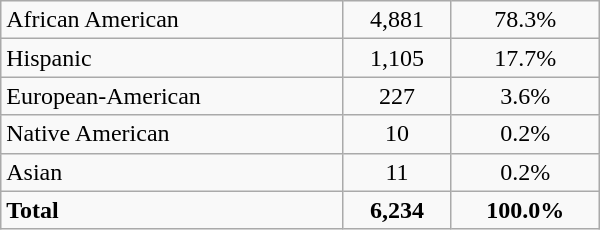<table class="wikitable" width=400>
<tr>
<td>African American</td>
<td align=center>4,881</td>
<td align=center>78.3%</td>
</tr>
<tr>
<td>Hispanic</td>
<td align=center>1,105</td>
<td align=center>17.7%</td>
</tr>
<tr>
<td>European-American</td>
<td align=center>227</td>
<td align=center>3.6%</td>
</tr>
<tr>
<td>Native American</td>
<td align=center>10</td>
<td align=center>0.2%</td>
</tr>
<tr>
<td>Asian</td>
<td align=center>11</td>
<td align=center>0.2%</td>
</tr>
<tr>
<td><strong>Total</strong></td>
<td align=center><strong>6,234</strong></td>
<td align=center><strong>100.0%</strong></td>
</tr>
</table>
